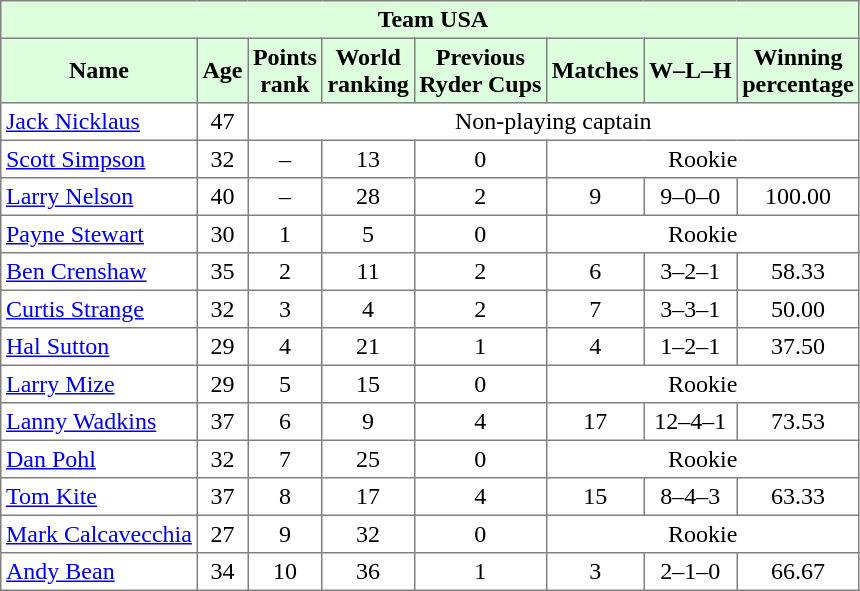<table border="1" cellpadding="3" style="border-collapse: collapse;text-align:center">
<tr style="background:#dfd;">
<td colspan="8"> <strong>Team USA</strong></td>
</tr>
<tr style="background:#dfd;">
<th>Name</th>
<th>Age</th>
<th>Points<br>rank</th>
<th>World<br>ranking</th>
<th>Previous<br>Ryder Cups</th>
<th>Matches</th>
<th>W–L–H</th>
<th>Winning<br>percentage</th>
</tr>
<tr>
<td align=left><a href='#'>Jack Nicklaus</a></td>
<td>47</td>
<td colspan="6">Non-playing captain</td>
</tr>
<tr>
<td align=left><a href='#'>Scott Simpson</a></td>
<td>32</td>
<td>–</td>
<td>13</td>
<td>0</td>
<td colspan="3">Rookie</td>
</tr>
<tr>
<td align=left><a href='#'>Larry Nelson</a></td>
<td>40</td>
<td>–</td>
<td>28</td>
<td>2</td>
<td>9</td>
<td>9–0–0</td>
<td>100.00</td>
</tr>
<tr>
<td align=left><a href='#'>Payne Stewart</a></td>
<td>30</td>
<td>1</td>
<td>5</td>
<td>0</td>
<td colspan="3">Rookie</td>
</tr>
<tr>
<td align=left><a href='#'>Ben Crenshaw</a></td>
<td>35</td>
<td>2</td>
<td>11</td>
<td>2</td>
<td>6</td>
<td>3–2–1</td>
<td>58.33</td>
</tr>
<tr>
<td align=left><a href='#'>Curtis Strange</a></td>
<td>32</td>
<td>3</td>
<td>4</td>
<td>2</td>
<td>7</td>
<td>3–3–1</td>
<td>50.00</td>
</tr>
<tr>
<td align=left><a href='#'>Hal Sutton</a></td>
<td>29</td>
<td>4</td>
<td>21</td>
<td>1</td>
<td>4</td>
<td>1–2–1</td>
<td>37.50</td>
</tr>
<tr>
<td align=left><a href='#'>Larry Mize</a></td>
<td>29</td>
<td>5</td>
<td>15</td>
<td>0</td>
<td colspan="3">Rookie</td>
</tr>
<tr>
<td align=left><a href='#'>Lanny Wadkins</a></td>
<td>37</td>
<td>6</td>
<td>9</td>
<td>4</td>
<td>17</td>
<td>12–4–1</td>
<td>73.53</td>
</tr>
<tr>
<td align=left><a href='#'>Dan Pohl</a></td>
<td>32</td>
<td>7</td>
<td>25</td>
<td>0</td>
<td colspan="3">Rookie</td>
</tr>
<tr>
<td align=left><a href='#'>Tom Kite</a></td>
<td>37</td>
<td>8</td>
<td>17</td>
<td>4</td>
<td>15</td>
<td>8–4–3</td>
<td>63.33</td>
</tr>
<tr>
<td align=left><a href='#'>Mark Calcavecchia</a></td>
<td>27</td>
<td>9</td>
<td>32</td>
<td>0</td>
<td colspan="3">Rookie</td>
</tr>
<tr>
<td align=left><a href='#'>Andy Bean</a></td>
<td>34</td>
<td>10</td>
<td>36</td>
<td>1</td>
<td>3</td>
<td>2–1–0</td>
<td>66.67</td>
</tr>
</table>
